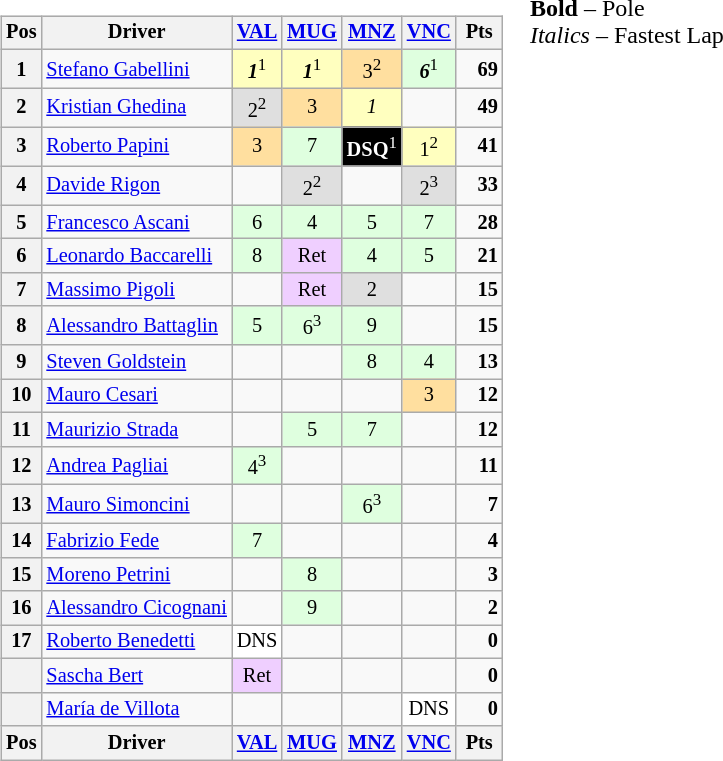<table>
<tr>
<td valign="top"><br><table align="left"| class="wikitable" style="font-size: 85%; text-align: center">
<tr valign="top">
<th valign="middle">Pos</th>
<th valign="middle">Driver</th>
<th><a href='#'>VAL</a><br></th>
<th><a href='#'>MUG</a><br></th>
<th><a href='#'>MNZ</a><br></th>
<th><a href='#'>VNC</a><br></th>
<th valign="middle"> Pts </th>
</tr>
<tr>
<th>1</th>
<td align="left"> <a href='#'>Stefano Gabellini</a></td>
<td style="background:#ffffbf;"><strong><em>1</em></strong><sup>1</sup></td>
<td style="background:#ffffbf;"><strong><em>1</em></strong><sup>1</sup></td>
<td style="background:#ffdf9f;">3<sup>2</sup></td>
<td style="background:#dfffdf;"><strong><em>6</em></strong><sup>1</sup></td>
<td align="right"><strong>69</strong></td>
</tr>
<tr>
<th>2</th>
<td align="left"> <a href='#'>Kristian Ghedina</a></td>
<td style="background:#dfdfdf;">2<sup>2</sup></td>
<td style="background:#ffdf9f;">3</td>
<td style="background:#ffffbf;"><em>1</em></td>
<td></td>
<td align="right"><strong>49</strong></td>
</tr>
<tr>
<th>3</th>
<td align="left"> <a href='#'>Roberto Papini</a></td>
<td style="background:#ffdf9f;">3</td>
<td style="background:#dfffdf;">7</td>
<td style="background:black; color:white;"><strong>DSQ</strong><sup>1</sup></td>
<td style="background:#ffffbf;">1<sup>2</sup></td>
<td align="right"><strong>41</strong></td>
</tr>
<tr>
<th>4</th>
<td align="left"> <a href='#'>Davide Rigon</a></td>
<td></td>
<td style="background:#dfdfdf;">2<sup>2</sup></td>
<td></td>
<td style="background:#dfdfdf;">2<sup>3</sup></td>
<td align="right"><strong>33</strong></td>
</tr>
<tr>
<th>5</th>
<td align="left"> <a href='#'>Francesco Ascani</a></td>
<td style="background:#dfffdf;">6</td>
<td style="background:#dfffdf;">4</td>
<td style="background:#dfffdf;">5</td>
<td style="background:#dfffdf;">7</td>
<td align="right"><strong>28</strong></td>
</tr>
<tr>
<th>6</th>
<td align="left"> <a href='#'>Leonardo Baccarelli</a></td>
<td style="background:#dfffdf;">8</td>
<td style="background:#efcfff;">Ret</td>
<td style="background:#dfffdf;">4</td>
<td style="background:#dfffdf;">5</td>
<td align="right"><strong>21</strong></td>
</tr>
<tr>
<th>7</th>
<td align="left"> <a href='#'>Massimo Pigoli</a></td>
<td></td>
<td style="background:#efcfff;">Ret</td>
<td style="background:#dfdfdf;">2</td>
<td></td>
<td align="right"><strong>15</strong></td>
</tr>
<tr>
<th>8</th>
<td align="left"> <a href='#'>Alessandro Battaglin</a></td>
<td style="background:#dfffdf;">5</td>
<td style="background:#dfffdf;">6<sup>3</sup></td>
<td style="background:#dfffdf;">9</td>
<td></td>
<td align="right"><strong>15</strong></td>
</tr>
<tr>
<th>9</th>
<td align="left"> <a href='#'>Steven Goldstein</a></td>
<td></td>
<td></td>
<td style="background:#dfffdf;">8</td>
<td style="background:#dfffdf;">4</td>
<td align="right"><strong>13</strong></td>
</tr>
<tr>
<th>10</th>
<td align="left"> <a href='#'>Mauro Cesari</a></td>
<td></td>
<td></td>
<td></td>
<td style="background:#ffdf9f;">3</td>
<td align="right"><strong>12</strong></td>
</tr>
<tr>
<th>11</th>
<td align="left"> <a href='#'>Maurizio Strada</a></td>
<td></td>
<td style="background:#dfffdf;">5</td>
<td style="background:#dfffdf;">7</td>
<td></td>
<td align="right"><strong>12</strong></td>
</tr>
<tr>
<th>12</th>
<td align="left"> <a href='#'>Andrea Pagliai</a></td>
<td style="background:#dfffdf;">4<sup>3</sup></td>
<td></td>
<td></td>
<td></td>
<td align="right"><strong>11</strong></td>
</tr>
<tr>
<th>13</th>
<td align="left"> <a href='#'>Mauro Simoncini</a></td>
<td></td>
<td></td>
<td style="background:#dfffdf;">6<sup>3</sup></td>
<td></td>
<td align="right"><strong>7</strong></td>
</tr>
<tr>
<th>14</th>
<td align="left"> <a href='#'>Fabrizio Fede</a></td>
<td style="background:#dfffdf;">7</td>
<td></td>
<td></td>
<td></td>
<td align="right"><strong>4</strong></td>
</tr>
<tr>
<th>15</th>
<td align="left"> <a href='#'>Moreno Petrini</a></td>
<td></td>
<td style="background:#dfffdf;">8</td>
<td></td>
<td></td>
<td align="right"><strong>3</strong></td>
</tr>
<tr>
<th>16</th>
<td align="left"> <a href='#'>Alessandro Cicognani</a></td>
<td></td>
<td style="background:#dfffdf;">9</td>
<td></td>
<td></td>
<td align="right"><strong>2</strong></td>
</tr>
<tr>
<th>17</th>
<td align="left"> <a href='#'>Roberto Benedetti</a></td>
<td style="background:#ffffff;">DNS</td>
<td></td>
<td></td>
<td></td>
<td align="right"><strong>0</strong></td>
</tr>
<tr>
<th></th>
<td align="left"> <a href='#'>Sascha Bert</a></td>
<td style="background:#efcfff;">Ret</td>
<td></td>
<td></td>
<td></td>
<td align="right"><strong>0</strong></td>
</tr>
<tr>
<th></th>
<td align="left"> <a href='#'>María de Villota</a></td>
<td></td>
<td></td>
<td></td>
<td style="background:#ffffff;">DNS</td>
<td align="right"><strong>0</strong></td>
</tr>
<tr valign="top">
<th valign="middle">Pos</th>
<th valign="middle">Driver</th>
<th><a href='#'>VAL</a><br></th>
<th><a href='#'>MUG</a><br></th>
<th><a href='#'>MNZ</a><br></th>
<th><a href='#'>VNC</a><br></th>
<th valign="middle"> Pts </th>
</tr>
</table>
</td>
<td valign="top"><br>
<span><strong>Bold</strong> – Pole<br>
<em>Italics</em> – Fastest Lap</span></td>
</tr>
</table>
